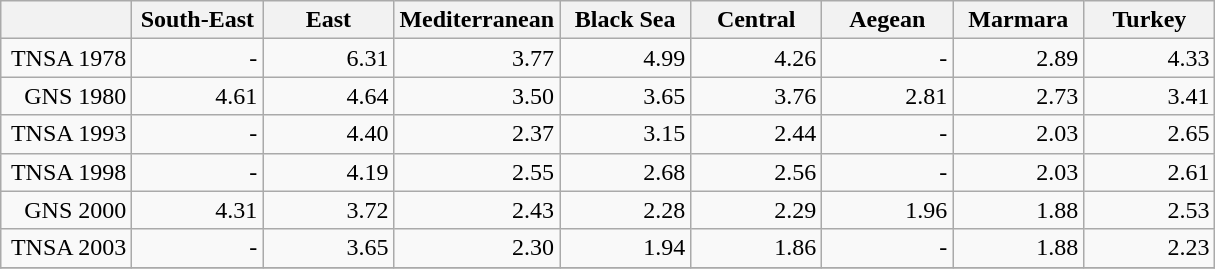<table class="wikitable">
<tr>
<th width="80"></th>
<th width="80">South-East</th>
<th width="80">East</th>
<th width="80">Mediterranean</th>
<th width="80">Black Sea</th>
<th width="80">Central</th>
<th width="80">Aegean</th>
<th width="80">Marmara</th>
<th width="80">Turkey</th>
</tr>
<tr>
<td align="right"><span>TNSA 1978 </span></td>
<td align="right">-</td>
<td align="right">6.31</td>
<td align="right">3.77</td>
<td align="right">4.99</td>
<td align="right">4.26</td>
<td align="right">-</td>
<td align="right">2.89</td>
<td align="right">4.33</td>
</tr>
<tr>
<td align="right"><span>GNS 1980 </span></td>
<td align="right">4.61</td>
<td align="right">4.64</td>
<td align="right">3.50</td>
<td align="right">3.65</td>
<td align="right">3.76</td>
<td align="right">2.81</td>
<td align="right">2.73</td>
<td align="right">3.41</td>
</tr>
<tr>
<td align="right"><span>TNSA 1993 </span></td>
<td align="right">-</td>
<td align="right">4.40</td>
<td align="right">2.37</td>
<td align="right">3.15</td>
<td align="right">2.44</td>
<td align="right">-</td>
<td align="right">2.03</td>
<td align="right">2.65</td>
</tr>
<tr>
<td align="right"><span>TNSA 1998 </span></td>
<td align="right">-</td>
<td align="right">4.19</td>
<td align="right">2.55</td>
<td align="right">2.68</td>
<td align="right">2.56</td>
<td align="right">-</td>
<td align="right">2.03</td>
<td align="right">2.61</td>
</tr>
<tr>
<td align="right"><span>GNS 2000 </span></td>
<td align="right">4.31</td>
<td align="right">3.72</td>
<td align="right">2.43</td>
<td align="right">2.28</td>
<td align="right">2.29</td>
<td align="right">1.96</td>
<td align="right">1.88</td>
<td align="right">2.53</td>
</tr>
<tr>
<td align="right"><span>TNSA 2003 </span></td>
<td align="right">-</td>
<td align="right">3.65</td>
<td align="right">2.30</td>
<td align="right">1.94</td>
<td align="right">1.86</td>
<td align="right">-</td>
<td align="right">1.88</td>
<td align="right">2.23</td>
</tr>
<tr>
</tr>
</table>
